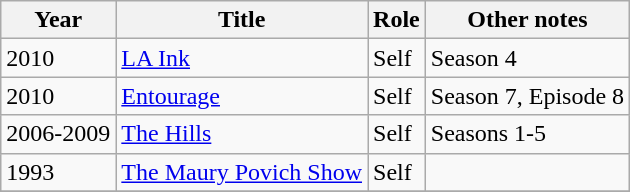<table class="wikitable">
<tr>
<th>Year</th>
<th>Title</th>
<th>Role</th>
<th>Other notes</th>
</tr>
<tr>
<td>2010</td>
<td><a href='#'>LA Ink</a></td>
<td>Self</td>
<td>Season 4</td>
</tr>
<tr>
<td>2010</td>
<td><a href='#'>Entourage</a></td>
<td>Self</td>
<td>Season 7, Episode 8</td>
</tr>
<tr>
<td>2006-2009</td>
<td><a href='#'>The Hills</a></td>
<td>Self</td>
<td>Seasons 1-5</td>
</tr>
<tr>
<td>1993</td>
<td><a href='#'>The Maury Povich Show</a></td>
<td>Self</td>
<td></td>
</tr>
<tr>
</tr>
</table>
